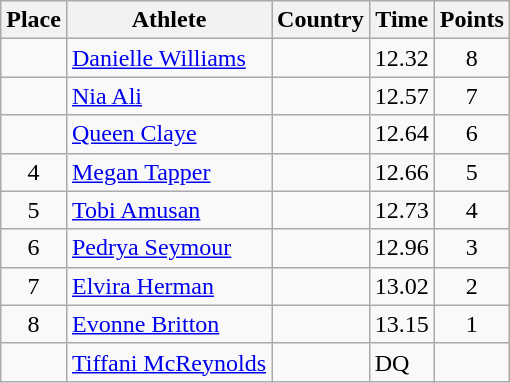<table class="wikitable">
<tr>
<th>Place</th>
<th>Athlete</th>
<th>Country</th>
<th>Time</th>
<th>Points</th>
</tr>
<tr>
<td align=center></td>
<td><a href='#'>Danielle Williams</a></td>
<td></td>
<td>12.32</td>
<td align=center>8</td>
</tr>
<tr>
<td align=center></td>
<td><a href='#'>Nia Ali</a></td>
<td></td>
<td>12.57</td>
<td align=center>7</td>
</tr>
<tr>
<td align=center></td>
<td><a href='#'>Queen Claye</a></td>
<td></td>
<td>12.64</td>
<td align=center>6</td>
</tr>
<tr>
<td align=center>4</td>
<td><a href='#'>Megan Tapper</a></td>
<td></td>
<td>12.66</td>
<td align=center>5</td>
</tr>
<tr>
<td align=center>5</td>
<td><a href='#'>Tobi Amusan</a></td>
<td></td>
<td>12.73</td>
<td align=center>4</td>
</tr>
<tr>
<td align=center>6</td>
<td><a href='#'>Pedrya Seymour</a></td>
<td></td>
<td>12.96</td>
<td align=center>3</td>
</tr>
<tr>
<td align=center>7</td>
<td><a href='#'>Elvira Herman</a></td>
<td></td>
<td>13.02</td>
<td align=center>2</td>
</tr>
<tr>
<td align=center>8</td>
<td><a href='#'>Evonne Britton</a></td>
<td></td>
<td>13.15</td>
<td align=center>1</td>
</tr>
<tr>
<td align=center></td>
<td><a href='#'>Tiffani McReynolds</a></td>
<td></td>
<td>DQ</td>
<td align=center></td>
</tr>
</table>
